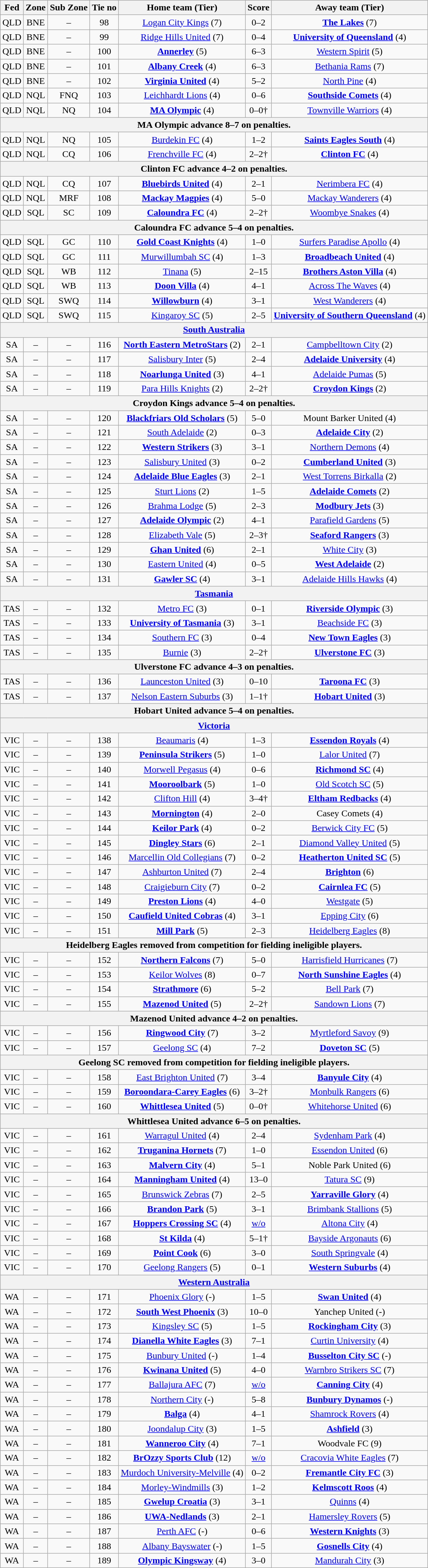<table class="wikitable" style="text-align:center">
<tr>
<th>Fed</th>
<th>Zone</th>
<th>Sub Zone</th>
<th>Tie no</th>
<th>Home team (Tier)</th>
<th>Score</th>
<th>Away team (Tier)</th>
</tr>
<tr>
<td>QLD</td>
<td>BNE</td>
<td>–</td>
<td>98</td>
<td><a href='#'>Logan City Kings</a> (7)</td>
<td>0–2</td>
<td><strong><a href='#'>The Lakes</a></strong> (7)</td>
</tr>
<tr>
<td>QLD</td>
<td>BNE</td>
<td>–</td>
<td>99</td>
<td><a href='#'> Ridge Hills United</a> (7)</td>
<td>0–4</td>
<td><strong><a href='#'>University of Queensland</a></strong> (4)</td>
</tr>
<tr>
<td>QLD</td>
<td>BNE</td>
<td>–</td>
<td>100</td>
<td><strong><a href='#'>Annerley</a></strong> (5)</td>
<td>6–3</td>
<td><a href='#'>Western Spirit</a> (5)</td>
</tr>
<tr>
<td>QLD</td>
<td>BNE</td>
<td>–</td>
<td>101</td>
<td><strong><a href='#'>Albany Creek</a></strong> (4)</td>
<td>6–3</td>
<td><a href='#'>Bethania Rams</a> (7)</td>
</tr>
<tr>
<td>QLD</td>
<td>BNE</td>
<td>–</td>
<td>102</td>
<td><strong><a href='#'>Virginia United</a></strong> (4)</td>
<td>5–2</td>
<td><a href='#'>North Pine</a> (4)</td>
</tr>
<tr>
<td>QLD</td>
<td>NQL</td>
<td>FNQ</td>
<td>103</td>
<td><a href='#'>Leichhardt Lions</a> (4)</td>
<td>0–6</td>
<td><strong><a href='#'>Southside Comets</a></strong> (4)</td>
</tr>
<tr>
<td>QLD</td>
<td>NQL</td>
<td>NQ</td>
<td>104</td>
<td><strong><a href='#'>MA Olympic</a></strong> (4)</td>
<td>0–0†</td>
<td><a href='#'>Townville Warriors</a> (4)</td>
</tr>
<tr>
<th colspan=7>MA Olympic advance 8–7 on penalties.</th>
</tr>
<tr>
<td>QLD</td>
<td>NQL</td>
<td>NQ</td>
<td>105</td>
<td><a href='#'>Burdekin FC</a> (4)</td>
<td>1–2</td>
<td><strong><a href='#'>Saints Eagles South</a></strong> (4)</td>
</tr>
<tr>
<td>QLD</td>
<td>NQL</td>
<td>CQ</td>
<td>106</td>
<td><a href='#'>Frenchville FC</a> (4)</td>
<td>2–2†</td>
<td><strong><a href='#'>Clinton FC</a></strong> (4)</td>
</tr>
<tr>
<th colspan=7>Clinton FC advance 4–2 on penalties.</th>
</tr>
<tr>
<td>QLD</td>
<td>NQL</td>
<td>CQ</td>
<td>107</td>
<td><strong><a href='#'>Bluebirds United</a></strong> (4)</td>
<td>2–1</td>
<td><a href='#'>Nerimbera FC</a> (4)</td>
</tr>
<tr>
<td>QLD</td>
<td>NQL</td>
<td>MRF</td>
<td>108</td>
<td><strong><a href='#'>Mackay Magpies</a></strong> (4)</td>
<td>5–0</td>
<td><a href='#'>Mackay Wanderers</a> (4)</td>
</tr>
<tr>
<td>QLD</td>
<td>SQL</td>
<td>SC</td>
<td>109</td>
<td><strong><a href='#'>Caloundra FC</a></strong> (4)</td>
<td>2–2†</td>
<td><a href='#'>Woombye Snakes</a> (4)</td>
</tr>
<tr>
<th colspan=7>Caloundra FC advance 5–4 on penalties.</th>
</tr>
<tr>
<td>QLD</td>
<td>SQL</td>
<td>GC</td>
<td>110</td>
<td><strong><a href='#'>Gold Coast Knights</a></strong> (4)</td>
<td>1–0</td>
<td><a href='#'>Surfers Paradise Apollo</a> (4)</td>
</tr>
<tr>
<td>QLD</td>
<td>SQL</td>
<td>GC</td>
<td>111</td>
<td><a href='#'>Murwillumbah SC</a> (4)</td>
<td>1–3</td>
<td><strong><a href='#'>Broadbeach United</a></strong> (4)</td>
</tr>
<tr>
<td>QLD</td>
<td>SQL</td>
<td>WB</td>
<td>112</td>
<td><a href='#'>Tinana</a> (5)</td>
<td>2–15</td>
<td><strong><a href='#'>Brothers Aston Villa</a></strong> (4)</td>
</tr>
<tr>
<td>QLD</td>
<td>SQL</td>
<td>WB</td>
<td>113</td>
<td><strong><a href='#'>Doon Villa</a></strong> (4)</td>
<td>4–1</td>
<td><a href='#'>Across The Waves</a> (4)</td>
</tr>
<tr>
<td>QLD</td>
<td>SQL</td>
<td>SWQ</td>
<td>114</td>
<td><strong><a href='#'>Willowburn</a></strong> (4)</td>
<td>3–1</td>
<td><a href='#'>West Wanderers</a> (4)</td>
</tr>
<tr>
<td>QLD</td>
<td>SQL</td>
<td>SWQ</td>
<td>115</td>
<td><a href='#'>Kingaroy SC</a> (5)</td>
<td>2–5</td>
<td><strong><a href='#'>University of Southern Queensland</a></strong> (4)</td>
</tr>
<tr>
<th colspan=7><a href='#'>South Australia</a></th>
</tr>
<tr>
<td>SA</td>
<td>–</td>
<td>–</td>
<td>116</td>
<td><strong><a href='#'>North Eastern MetroStars</a></strong> (2)</td>
<td>2–1</td>
<td><a href='#'>Campbelltown City</a> (2)</td>
</tr>
<tr>
<td>SA</td>
<td>–</td>
<td>–</td>
<td>117</td>
<td><a href='#'>Salisbury Inter</a> (5)</td>
<td>2–4</td>
<td><strong><a href='#'>Adelaide University</a></strong> (4)</td>
</tr>
<tr>
<td>SA</td>
<td>–</td>
<td>–</td>
<td>118</td>
<td><strong><a href='#'>Noarlunga United</a></strong> (3)</td>
<td>4–1</td>
<td><a href='#'>Adelaide Pumas</a> (5)</td>
</tr>
<tr>
<td>SA</td>
<td>–</td>
<td>–</td>
<td>119</td>
<td><a href='#'>Para Hills Knights</a> (2)</td>
<td>2–2†</td>
<td><strong><a href='#'>Croydon Kings</a></strong> (2)</td>
</tr>
<tr>
<th colspan=7>Croydon Kings advance 5–4 on penalties.</th>
</tr>
<tr>
<td>SA</td>
<td>–</td>
<td>–</td>
<td>120</td>
<td><strong><a href='#'>Blackfriars Old Scholars</a></strong> (5)</td>
<td>5–0</td>
<td>Mount Barker United (4)</td>
</tr>
<tr>
<td>SA</td>
<td>–</td>
<td>–</td>
<td>121</td>
<td><a href='#'>South Adelaide</a> (2)</td>
<td>0–3</td>
<td><strong><a href='#'>Adelaide City</a></strong> (2)</td>
</tr>
<tr>
<td>SA</td>
<td>–</td>
<td>–</td>
<td>122</td>
<td><strong><a href='#'>Western Strikers</a></strong> (3)</td>
<td>3–1</td>
<td><a href='#'>Northern Demons</a> (4)</td>
</tr>
<tr>
<td>SA</td>
<td>–</td>
<td>–</td>
<td>123</td>
<td><a href='#'>Salisbury United</a> (3)</td>
<td>0–2</td>
<td><strong><a href='#'>Cumberland United</a></strong> (3)</td>
</tr>
<tr>
<td>SA</td>
<td>–</td>
<td>–</td>
<td>124</td>
<td><strong><a href='#'>Adelaide Blue Eagles</a></strong> (3)</td>
<td>2–1</td>
<td><a href='#'>West Torrens Birkalla</a> (2)</td>
</tr>
<tr>
<td>SA</td>
<td>–</td>
<td>–</td>
<td>125</td>
<td><a href='#'>Sturt Lions</a> (2)</td>
<td>1–5</td>
<td><strong><a href='#'>Adelaide Comets</a></strong> (2)</td>
</tr>
<tr>
<td>SA</td>
<td>–</td>
<td>–</td>
<td>126</td>
<td><a href='#'>Brahma Lodge</a> (5)</td>
<td>2–3</td>
<td><strong><a href='#'>Modbury Jets</a></strong> (3)</td>
</tr>
<tr>
<td>SA</td>
<td>–</td>
<td>–</td>
<td>127</td>
<td><strong><a href='#'>Adelaide Olympic</a></strong> (2)</td>
<td>4–1</td>
<td><a href='#'>Parafield Gardens</a> (5)</td>
</tr>
<tr>
<td>SA</td>
<td>–</td>
<td>–</td>
<td>128</td>
<td><a href='#'>Elizabeth Vale</a> (5)</td>
<td>2–3†</td>
<td><strong><a href='#'>Seaford Rangers</a></strong> (3)</td>
</tr>
<tr>
<td>SA</td>
<td>–</td>
<td>–</td>
<td>129</td>
<td><strong><a href='#'>Ghan United</a></strong> (6)</td>
<td>2–1</td>
<td><a href='#'>White City</a> (3)</td>
</tr>
<tr>
<td>SA</td>
<td>–</td>
<td>–</td>
<td>130</td>
<td><a href='#'>Eastern United</a> (4)</td>
<td>0–5</td>
<td><strong><a href='#'>West Adelaide</a></strong> (2)</td>
</tr>
<tr>
<td>SA</td>
<td>–</td>
<td>–</td>
<td>131</td>
<td><strong><a href='#'>Gawler SC</a></strong> (4)</td>
<td>3–1</td>
<td><a href='#'>Adelaide Hills Hawks</a> (4)</td>
</tr>
<tr>
<th colspan=7><a href='#'>Tasmania</a></th>
</tr>
<tr>
<td>TAS</td>
<td>–</td>
<td>–</td>
<td>132</td>
<td><a href='#'>Metro FC</a> (3)</td>
<td>0–1</td>
<td><strong><a href='#'> Riverside Olympic</a></strong> (3)</td>
</tr>
<tr>
<td>TAS</td>
<td>–</td>
<td>–</td>
<td>133</td>
<td><strong><a href='#'>University of Tasmania</a></strong> (3)</td>
<td>3–1</td>
<td><a href='#'>Beachside FC</a> (3)</td>
</tr>
<tr>
<td>TAS</td>
<td>–</td>
<td>–</td>
<td>134</td>
<td><a href='#'>Southern FC</a> (3)</td>
<td>0–4</td>
<td><strong><a href='#'>New Town Eagles</a></strong> (3)</td>
</tr>
<tr>
<td>TAS</td>
<td>–</td>
<td>–</td>
<td>135</td>
<td><a href='#'>Burnie</a> (3)</td>
<td>2–2†</td>
<td><strong><a href='#'>Ulverstone FC</a></strong> (3)</td>
</tr>
<tr>
<th colspan=7>Ulverstone FC advance 4–3 on penalties.</th>
</tr>
<tr>
<td>TAS</td>
<td>–</td>
<td>–</td>
<td>136</td>
<td><a href='#'>Launceston United</a> (3)</td>
<td>0–10</td>
<td><strong><a href='#'>Taroona FC</a></strong> (3)</td>
</tr>
<tr>
<td>TAS</td>
<td>–</td>
<td>–</td>
<td>137</td>
<td><a href='#'>Nelson Eastern Suburbs</a> (3)</td>
<td>1–1†</td>
<td><strong><a href='#'>Hobart United</a></strong> (3)</td>
</tr>
<tr>
<th colspan=7>Hobart United advance 5–4 on penalties.</th>
</tr>
<tr>
<th colspan=7><a href='#'>Victoria</a></th>
</tr>
<tr>
<td>VIC</td>
<td>–</td>
<td>–</td>
<td>138</td>
<td><a href='#'>Beaumaris</a> (4)</td>
<td>1–3</td>
<td><strong><a href='#'>Essendon Royals</a></strong> (4)</td>
</tr>
<tr>
<td>VIC</td>
<td>–</td>
<td>–</td>
<td>139</td>
<td><strong><a href='#'>Peninsula Strikers</a></strong> (5)</td>
<td>1–0</td>
<td><a href='#'>Lalor United</a> (7)</td>
</tr>
<tr>
<td>VIC</td>
<td>–</td>
<td>–</td>
<td>140</td>
<td><a href='#'>Morwell Pegasus</a> (4)</td>
<td>0–6</td>
<td><strong><a href='#'>Richmond SC</a></strong> (4)</td>
</tr>
<tr>
<td>VIC</td>
<td>–</td>
<td>–</td>
<td>141</td>
<td><strong><a href='#'>Mooroolbark</a></strong> (5)</td>
<td>1–0</td>
<td><a href='#'>Old Scotch SC</a> (5)</td>
</tr>
<tr>
<td>VIC</td>
<td>–</td>
<td>–</td>
<td>142</td>
<td><a href='#'>Clifton Hill</a> (4)</td>
<td>3–4†</td>
<td><strong><a href='#'>Eltham Redbacks</a></strong> (4)</td>
</tr>
<tr>
<td>VIC</td>
<td>–</td>
<td>–</td>
<td>143</td>
<td><strong><a href='#'>Mornington</a></strong> (4)</td>
<td>2–0</td>
<td>Casey Comets (4)</td>
</tr>
<tr>
<td>VIC</td>
<td>–</td>
<td>–</td>
<td>144</td>
<td><strong><a href='#'>Keilor Park</a></strong> (4)</td>
<td>0–2</td>
<td><a href='#'>Berwick City FC</a> (5)</td>
</tr>
<tr>
<td>VIC</td>
<td>–</td>
<td>–</td>
<td>145</td>
<td><strong><a href='#'>Dingley Stars</a></strong> (6)</td>
<td>2–1</td>
<td><a href='#'>Diamond Valley United</a> (5)</td>
</tr>
<tr>
<td>VIC</td>
<td>–</td>
<td>–</td>
<td>146</td>
<td><a href='#'>Marcellin Old Collegians</a> (7)</td>
<td>0–2</td>
<td><strong><a href='#'>Heatherton United SC</a></strong> (5)</td>
</tr>
<tr>
<td>VIC</td>
<td>–</td>
<td>–</td>
<td>147</td>
<td><a href='#'>Ashburton United</a> (7)</td>
<td>2–4</td>
<td><strong><a href='#'>Brighton</a></strong> (6)</td>
</tr>
<tr>
<td>VIC</td>
<td>–</td>
<td>–</td>
<td>148</td>
<td><a href='#'>Craigieburn City</a> (7)</td>
<td>0–2</td>
<td><strong><a href='#'>Cairnlea FC</a></strong> (5)</td>
</tr>
<tr>
<td>VIC</td>
<td>–</td>
<td>–</td>
<td>149</td>
<td><strong><a href='#'>Preston Lions</a></strong> (4)</td>
<td>4–0</td>
<td><a href='#'>Westgate</a> (5)</td>
</tr>
<tr>
<td>VIC</td>
<td>–</td>
<td>–</td>
<td>150</td>
<td><strong><a href='#'>Caufield United Cobras</a></strong> (4)</td>
<td>3–1</td>
<td><a href='#'>Epping City</a> (6)</td>
</tr>
<tr>
<td>VIC</td>
<td>–</td>
<td>–</td>
<td>151</td>
<td><strong><a href='#'>Mill Park</a></strong> (5)</td>
<td>2–3</td>
<td><a href='#'>Heidelberg Eagles</a> (8)</td>
</tr>
<tr>
<th colspan=7>Heidelberg Eagles removed from competition for fielding ineligible players.</th>
</tr>
<tr>
<td>VIC</td>
<td>–</td>
<td>–</td>
<td>152</td>
<td><strong><a href='#'>Northern Falcons</a></strong> (7)</td>
<td>5–0</td>
<td><a href='#'>Harrisfield Hurricanes</a> (7)</td>
</tr>
<tr>
<td>VIC</td>
<td>–</td>
<td>–</td>
<td>153</td>
<td><a href='#'>Keilor Wolves</a> (8)</td>
<td>0–7</td>
<td><strong><a href='#'>North Sunshine Eagles</a></strong> (4)</td>
</tr>
<tr>
<td>VIC</td>
<td>–</td>
<td>–</td>
<td>154</td>
<td><strong><a href='#'>Strathmore</a></strong> (6)</td>
<td>5–2</td>
<td><a href='#'>Bell Park</a> (7)</td>
</tr>
<tr>
<td>VIC</td>
<td>–</td>
<td>–</td>
<td>155</td>
<td><strong><a href='#'>Mazenod United</a></strong> (5)</td>
<td>2–2†</td>
<td><a href='#'>Sandown Lions</a> (7)</td>
</tr>
<tr>
<th colspan=7>Mazenod United advance 4–2 on penalties.</th>
</tr>
<tr>
<td>VIC</td>
<td>–</td>
<td>–</td>
<td>156</td>
<td><strong><a href='#'>Ringwood City</a></strong> (7)</td>
<td>3–2</td>
<td><a href='#'>Myrtleford Savoy</a> (9)</td>
</tr>
<tr>
<td>VIC</td>
<td>–</td>
<td>–</td>
<td>157</td>
<td><a href='#'>Geelong SC</a> (4)</td>
<td>7–2</td>
<td><strong><a href='#'>Doveton SC</a></strong> (5)</td>
</tr>
<tr>
<th colspan=7>Geelong SC removed from competition for fielding ineligible players.</th>
</tr>
<tr>
<td>VIC</td>
<td>–</td>
<td>–</td>
<td>158</td>
<td><a href='#'>East Brighton United</a> (7)</td>
<td>3–4</td>
<td><strong><a href='#'>Banyule City</a></strong> (4)</td>
</tr>
<tr>
<td>VIC</td>
<td>–</td>
<td>–</td>
<td>159</td>
<td><strong><a href='#'>Boroondara-Carey Eagles</a></strong> (6)</td>
<td>3–2†</td>
<td><a href='#'>Monbulk Rangers</a> (6)</td>
</tr>
<tr>
<td>VIC</td>
<td>–</td>
<td>–</td>
<td>160</td>
<td><strong><a href='#'>Whittlesea United</a></strong> (5)</td>
<td>0–0†</td>
<td><a href='#'>Whitehorse United</a> (6)</td>
</tr>
<tr>
<th colspan=7>Whittlesea United advance 6–5 on penalties.</th>
</tr>
<tr>
<td>VIC</td>
<td>–</td>
<td>–</td>
<td>161</td>
<td><a href='#'>Warragul United</a> (4)</td>
<td>2–4</td>
<td><a href='#'>Sydenham Park</a> (4)</td>
</tr>
<tr>
<td>VIC</td>
<td>–</td>
<td>–</td>
<td>162</td>
<td><strong><a href='#'>Truganina Hornets</a></strong> (7)</td>
<td>1–0</td>
<td><a href='#'>Essendon United</a> (6)</td>
</tr>
<tr>
<td>VIC</td>
<td>–</td>
<td>–</td>
<td>163</td>
<td><strong><a href='#'>Malvern City</a></strong> (4)</td>
<td>5–1</td>
<td>Noble Park United (6)</td>
</tr>
<tr>
<td>VIC</td>
<td>–</td>
<td>–</td>
<td>164</td>
<td><strong><a href='#'>Manningham United</a></strong> (4)</td>
<td>13–0</td>
<td><a href='#'>Tatura SC</a> (9)</td>
</tr>
<tr>
<td>VIC</td>
<td>–</td>
<td>–</td>
<td>165</td>
<td><a href='#'>Brunswick Zebras</a> (7)</td>
<td>2–5</td>
<td><strong><a href='#'>Yarraville Glory</a></strong> (4)</td>
</tr>
<tr>
<td>VIC</td>
<td>–</td>
<td>–</td>
<td>166</td>
<td><strong><a href='#'>Brandon Park</a></strong> (5)</td>
<td>3–1</td>
<td><a href='#'>Brimbank Stallions</a> (5)</td>
</tr>
<tr>
<td>VIC</td>
<td>–</td>
<td>–</td>
<td>167</td>
<td><strong><a href='#'>Hoppers Crossing SC</a></strong> (4)</td>
<td><a href='#'>w/o</a></td>
<td><a href='#'>Altona City</a> (4)</td>
</tr>
<tr>
<td>VIC</td>
<td>–</td>
<td>–</td>
<td>168</td>
<td><strong><a href='#'>St Kilda</a></strong> (4)</td>
<td>5–1†</td>
<td><a href='#'>Bayside Argonauts</a> (6)</td>
</tr>
<tr>
<td>VIC</td>
<td>–</td>
<td>–</td>
<td>169</td>
<td><strong><a href='#'>Point Cook</a></strong> (6)</td>
<td>3–0</td>
<td><a href='#'>South Springvale</a> (4)</td>
</tr>
<tr>
<td>VIC</td>
<td>–</td>
<td>–</td>
<td>170</td>
<td><a href='#'>Geelong Rangers</a> (5)</td>
<td>0–1</td>
<td><strong><a href='#'>Western Suburbs</a></strong> (4)</td>
</tr>
<tr>
<th colspan=7><a href='#'>Western Australia</a></th>
</tr>
<tr>
<td>WA</td>
<td>–</td>
<td>–</td>
<td>171</td>
<td><a href='#'> Phoenix Glory</a> (-)</td>
<td>1–5</td>
<td><strong><a href='#'>Swan United</a></strong> (4)</td>
</tr>
<tr>
<td>WA</td>
<td>–</td>
<td>–</td>
<td>172</td>
<td><strong><a href='#'>South West Phoenix</a></strong> (3)</td>
<td>10–0</td>
<td>Yanchep United (-)</td>
</tr>
<tr>
<td>WA</td>
<td>–</td>
<td>–</td>
<td>173</td>
<td><a href='#'>Kingsley SC</a> (5)</td>
<td>1–5</td>
<td><strong><a href='#'>Rockingham City</a></strong> (3)</td>
</tr>
<tr>
<td>WA</td>
<td>–</td>
<td>–</td>
<td>174</td>
<td><strong><a href='#'>Dianella White Eagles</a></strong> (3)</td>
<td>7–1</td>
<td><a href='#'>Curtin University</a> (4)</td>
</tr>
<tr>
<td>WA</td>
<td>–</td>
<td>–</td>
<td>175</td>
<td><a href='#'>Bunbury United</a> (-)</td>
<td>1–4</td>
<td><strong><a href='#'>Busselton City SC</a></strong> (-)</td>
</tr>
<tr>
<td>WA</td>
<td>–</td>
<td>–</td>
<td>176</td>
<td><strong><a href='#'>Kwinana United</a></strong> (5)</td>
<td>4–0</td>
<td><a href='#'>Warnbro Strikers SC</a> (7)</td>
</tr>
<tr>
<td>WA</td>
<td>–</td>
<td>–</td>
<td>177</td>
<td><a href='#'>Ballajura AFC</a> (7)</td>
<td><a href='#'>w/o</a></td>
<td><strong><a href='#'>Canning City</a></strong> (4)</td>
</tr>
<tr>
<td>WA</td>
<td>–</td>
<td>–</td>
<td>178</td>
<td><a href='#'>Northern City</a> (-)</td>
<td>5–8</td>
<td><strong><a href='#'>Bunbury Dynamos</a></strong> (-)</td>
</tr>
<tr>
<td>WA</td>
<td>–</td>
<td>–</td>
<td>179</td>
<td><strong><a href='#'>Balga</a></strong> (4)</td>
<td>4–1</td>
<td><a href='#'>Shamrock Rovers</a> (4)</td>
</tr>
<tr>
<td>WA</td>
<td>–</td>
<td>–</td>
<td>180</td>
<td><a href='#'>Joondalup City</a> (3)</td>
<td>1–5</td>
<td><strong><a href='#'>Ashfield</a></strong> (3)</td>
</tr>
<tr>
<td>WA</td>
<td>–</td>
<td>–</td>
<td>181</td>
<td><strong><a href='#'>Wanneroo City</a></strong> (4)</td>
<td>7–1</td>
<td>Woodvale FC (9)</td>
</tr>
<tr>
<td>WA</td>
<td>–</td>
<td>–</td>
<td>182</td>
<td><strong><a href='#'>BrOzzy Sports Club</a></strong> (12)</td>
<td><a href='#'>w/o</a></td>
<td><a href='#'>Cracovia White Eagles</a> (7)</td>
</tr>
<tr>
<td>WA</td>
<td>–</td>
<td>–</td>
<td>183</td>
<td><a href='#'>Murdoch University-Melville</a> (4)</td>
<td>0–2</td>
<td><strong><a href='#'>Fremantle City FC</a></strong> (3)</td>
</tr>
<tr>
<td>WA</td>
<td>–</td>
<td>–</td>
<td>184</td>
<td><a href='#'>Morley-Windmills</a> (3)</td>
<td>1–2</td>
<td><strong><a href='#'>Kelmscott Roos</a></strong> (4)</td>
</tr>
<tr>
<td>WA</td>
<td>–</td>
<td>–</td>
<td>185</td>
<td><strong><a href='#'>Gwelup Croatia</a></strong> (3)</td>
<td>3–1</td>
<td><a href='#'>Quinns</a> (4)</td>
</tr>
<tr>
<td>WA</td>
<td>–</td>
<td>–</td>
<td>186</td>
<td><strong><a href='#'>UWA-Nedlands</a></strong> (3)</td>
<td>2–1</td>
<td><a href='#'>Hamersley Rovers</a> (5)</td>
</tr>
<tr>
<td>WA</td>
<td>–</td>
<td>–</td>
<td>187</td>
<td><a href='#'>Perth AFC</a> (-)</td>
<td>0–6</td>
<td><strong><a href='#'>Western Knights</a></strong> (3)</td>
</tr>
<tr>
<td>WA</td>
<td>–</td>
<td>–</td>
<td>188</td>
<td><a href='#'>Albany Bayswater</a> (-)</td>
<td>1–5</td>
<td><strong><a href='#'>Gosnells City</a></strong>  (4)</td>
</tr>
<tr>
<td>WA</td>
<td>–</td>
<td>–</td>
<td>189</td>
<td><strong><a href='#'>Olympic Kingsway</a></strong> (4)</td>
<td>3–0</td>
<td><a href='#'>Mandurah City</a> (3)</td>
</tr>
</table>
